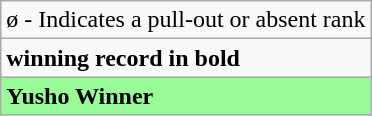<table class="wikitable">
<tr>
<td>ø - Indicates a pull-out or absent rank</td>
</tr>
<tr>
<td><strong>winning record in bold</strong></td>
</tr>
<tr>
<td style="background: PaleGreen;"><strong>Yusho Winner</strong></td>
</tr>
</table>
